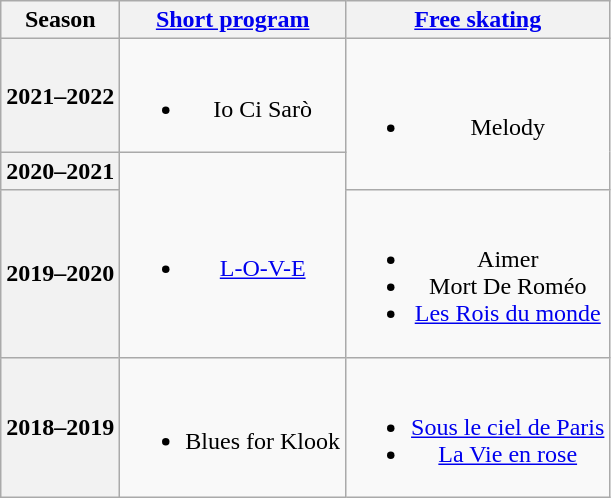<table class=wikitable style=text-align:center>
<tr>
<th>Season</th>
<th><a href='#'>Short program</a></th>
<th><a href='#'>Free skating</a></th>
</tr>
<tr>
<th>2021–2022 <br> </th>
<td><br><ul><li>Io Ci Sarò <br> </li></ul></td>
<td rowspan=2><br><ul><li>Melody <br> </li></ul></td>
</tr>
<tr>
<th>2020–2021 <br> </th>
<td rowspan=2><br><ul><li><a href='#'>L-O-V-E</a> <br></li></ul></td>
</tr>
<tr>
<th>2019–2020 <br></th>
<td><br><ul><li>Aimer <br> </li><li>Mort De Roméo <br> </li><li><a href='#'>Les Rois du monde</a> <br> </li></ul></td>
</tr>
<tr>
<th>2018–2019 <br></th>
<td><br><ul><li>Blues for Klook <br> </li></ul></td>
<td><br><ul><li><a href='#'>Sous le ciel de Paris</a></li><li><a href='#'>La Vie en rose</a> <br> </li></ul></td>
</tr>
</table>
